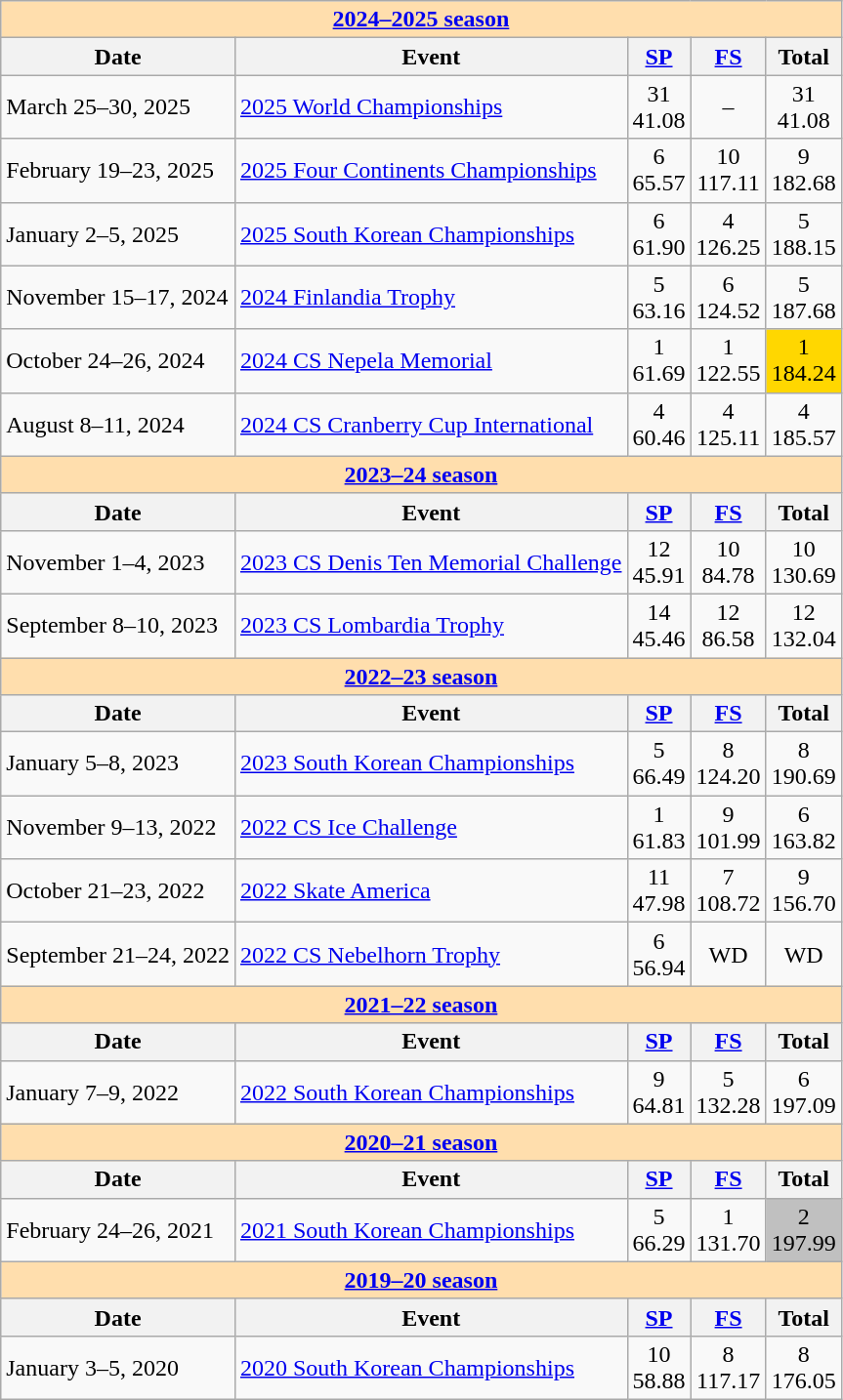<table class="wikitable">
<tr>
<td style="background-color: #ffdead; " colspan=5 align=center><a href='#'><strong>2024–2025 season</strong></a></td>
</tr>
<tr>
<th>Date</th>
<th>Event</th>
<th><a href='#'>SP</a></th>
<th><a href='#'>FS</a></th>
<th>Total</th>
</tr>
<tr>
<td>March 25–30, 2025</td>
<td><a href='#'>2025 World Championships</a></td>
<td align=center>31 <br> 41.08</td>
<td align=center>–</td>
<td align=center>31 <br> 41.08</td>
</tr>
<tr>
<td>February 19–23, 2025</td>
<td><a href='#'>2025 Four Continents Championships</a></td>
<td align=center>6 <br> 65.57</td>
<td align=center>10 <br> 117.11</td>
<td align=center>9 <br> 182.68</td>
</tr>
<tr>
<td>January 2–5, 2025</td>
<td><a href='#'>2025 South Korean Championships</a></td>
<td align=center>6 <br> 61.90</td>
<td align=center>4 <br> 126.25</td>
<td align=center>5 <br> 188.15</td>
</tr>
<tr>
<td>November 15–17, 2024</td>
<td><a href='#'>2024 Finlandia Trophy</a></td>
<td align=center>5 <br> 63.16</td>
<td align=center>6 <br> 124.52</td>
<td align=center>5 <br> 187.68</td>
</tr>
<tr>
<td>October 24–26, 2024</td>
<td><a href='#'>2024 CS Nepela Memorial</a></td>
<td align=center>1 <br> 61.69</td>
<td align=center>1 <br> 122.55</td>
<td align=center bgcolor=gold>1 <br> 184.24</td>
</tr>
<tr>
<td>August 8–11, 2024</td>
<td><a href='#'>2024 CS Cranberry Cup International</a></td>
<td align=center>4 <br> 60.46</td>
<td align=center>4 <br> 125.11</td>
<td align=center>4 <br> 185.57</td>
</tr>
<tr>
<td style="background-color: #ffdead; " colspan=5 align=center><a href='#'><strong>2023–24 season</strong></a></td>
</tr>
<tr>
<th>Date</th>
<th>Event</th>
<th><a href='#'>SP</a></th>
<th><a href='#'>FS</a></th>
<th>Total</th>
</tr>
<tr>
<td>November 1–4, 2023</td>
<td><a href='#'>2023 CS Denis Ten Memorial Challenge</a></td>
<td align=center>12 <br> 45.91</td>
<td align=center>10 <br> 84.78</td>
<td align=center>10 <br> 130.69</td>
</tr>
<tr>
<td>September 8–10, 2023</td>
<td><a href='#'>2023 CS Lombardia Trophy</a></td>
<td align=center>14 <br> 45.46</td>
<td align=center>12 <br> 86.58</td>
<td align=center>12 <br> 132.04</td>
</tr>
<tr>
<td style="background-color: #ffdead; " colspan=5 align=center><a href='#'><strong>2022–23 season</strong></a></td>
</tr>
<tr>
<th>Date</th>
<th>Event</th>
<th><a href='#'>SP</a></th>
<th><a href='#'>FS</a></th>
<th>Total</th>
</tr>
<tr>
<td>January 5–8, 2023</td>
<td><a href='#'>2023 South Korean Championships</a></td>
<td align=center>5 <br> 66.49</td>
<td align=center>8 <br> 124.20</td>
<td align=center>8 <br> 190.69</td>
</tr>
<tr>
<td>November 9–13, 2022</td>
<td><a href='#'>2022 CS Ice Challenge</a></td>
<td align=center>1 <br> 61.83</td>
<td align=center>9 <br> 101.99</td>
<td align=center>6 <br> 163.82</td>
</tr>
<tr>
<td>October 21–23, 2022</td>
<td><a href='#'>2022 Skate America</a></td>
<td align=center>11 <br> 47.98</td>
<td align=center>7 <br> 108.72</td>
<td align=center>9 <br> 156.70</td>
</tr>
<tr>
<td>September 21–24, 2022</td>
<td><a href='#'>2022 CS Nebelhorn Trophy</a></td>
<td align=center>6 <br> 56.94</td>
<td align=center>WD</td>
<td align=center>WD</td>
</tr>
<tr>
<th colspan="5" style="background: #ffdead; text-align:center;"><strong><a href='#'>2021–22 season</a></strong></th>
</tr>
<tr>
<th>Date</th>
<th>Event</th>
<th><a href='#'>SP</a></th>
<th><a href='#'>FS</a></th>
<th>Total</th>
</tr>
<tr>
<td>January 7–9, 2022</td>
<td><a href='#'>2022 South Korean Championships</a></td>
<td align=center>9 <br> 64.81</td>
<td align=center>5 <br> 132.28</td>
<td align=center>6 <br> 197.09</td>
</tr>
<tr>
<th colspan="5" style="background: #ffdead; text-align:center;"><strong><a href='#'>2020–21 season</a></strong></th>
</tr>
<tr>
<th>Date</th>
<th>Event</th>
<th><a href='#'>SP</a></th>
<th><a href='#'>FS</a></th>
<th>Total</th>
</tr>
<tr>
<td>February 24–26, 2021</td>
<td><a href='#'>2021 South Korean Championships</a></td>
<td align=center>5 <br> 66.29</td>
<td align=center>1 <br> 131.70</td>
<td align=center bgcolor=silver>2 <br> 197.99</td>
</tr>
<tr>
<th colspan="5" style="background: #ffdead; text-align:center;"><strong><a href='#'>2019–20 season</a></strong></th>
</tr>
<tr>
<th>Date</th>
<th>Event</th>
<th><a href='#'>SP</a></th>
<th><a href='#'>FS</a></th>
<th>Total</th>
</tr>
<tr>
<td>January 3–5, 2020</td>
<td><a href='#'>2020 South Korean Championships</a></td>
<td align=center>10 <br> 58.88</td>
<td align=center>8 <br> 117.17</td>
<td align=center>8 <br> 176.05</td>
</tr>
</table>
